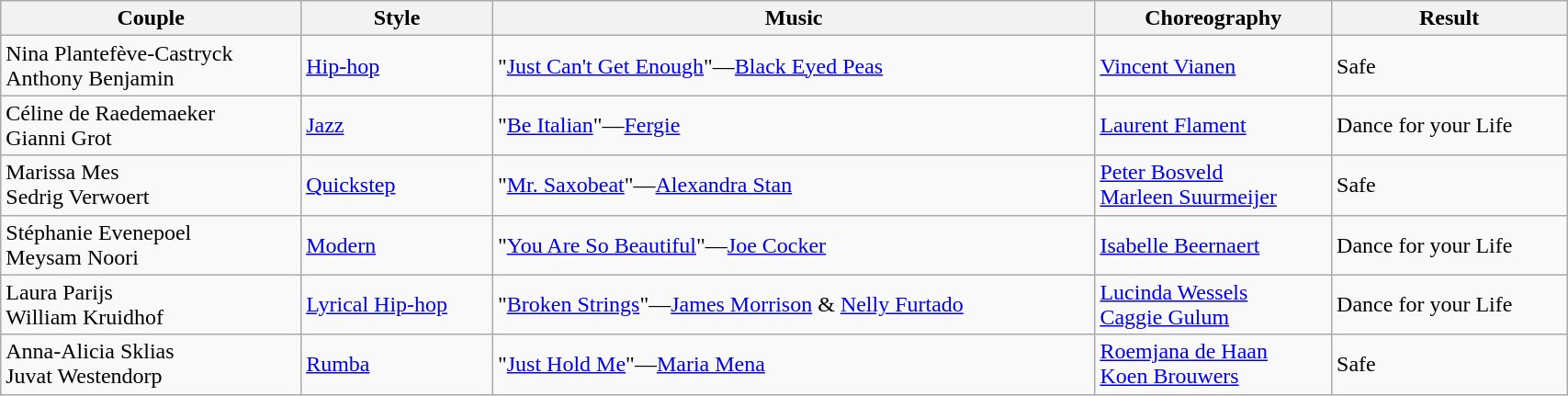<table class="wikitable" width="90%">
<tr>
<th>Couple</th>
<th>Style</th>
<th>Music</th>
<th>Choreography</th>
<th>Result</th>
</tr>
<tr>
<td>Nina Plantefève-Castryck<br>Anthony Benjamin</td>
<td><a href='#'>Hip-hop</a></td>
<td>"<a href='#'>Just Can't Get Enough</a>"—<a href='#'>Black Eyed Peas</a></td>
<td><a href='#'>Vincent Vianen</a></td>
<td>Safe</td>
</tr>
<tr>
<td>Céline de Raedemaeker<br>Gianni Grot</td>
<td><a href='#'>Jazz</a></td>
<td>"<a href='#'>Be Italian</a>"—<a href='#'>Fergie</a></td>
<td><a href='#'>Laurent Flament</a></td>
<td>Dance for your Life</td>
</tr>
<tr>
<td>Marissa Mes<br>Sedrig Verwoert</td>
<td><a href='#'>Quickstep</a></td>
<td>"<a href='#'>Mr. Saxobeat</a>"—<a href='#'>Alexandra Stan</a></td>
<td><a href='#'>Peter Bosveld</a><br><a href='#'>Marleen Suurmeijer</a></td>
<td>Safe</td>
</tr>
<tr>
<td>Stéphanie Evenepoel<br>Meysam Noori</td>
<td><a href='#'>Modern</a></td>
<td>"<a href='#'>You Are So Beautiful</a>"—<a href='#'>Joe Cocker</a></td>
<td><a href='#'>Isabelle Beernaert</a></td>
<td>Dance for your Life</td>
</tr>
<tr>
<td>Laura Parijs<br>William Kruidhof</td>
<td><a href='#'>Lyrical Hip-hop</a></td>
<td>"<a href='#'>Broken Strings</a>"—<a href='#'>James Morrison</a> & <a href='#'>Nelly Furtado</a></td>
<td><a href='#'>Lucinda Wessels</a><br><a href='#'>Caggie Gulum</a></td>
<td>Dance for your Life</td>
</tr>
<tr>
<td>Anna-Alicia Sklias<br>Juvat Westendorp</td>
<td><a href='#'>Rumba</a></td>
<td>"<a href='#'>Just Hold Me</a>"—<a href='#'>Maria Mena</a></td>
<td><a href='#'>Roemjana de Haan</a><br><a href='#'>Koen Brouwers</a></td>
<td>Safe</td>
</tr>
</table>
